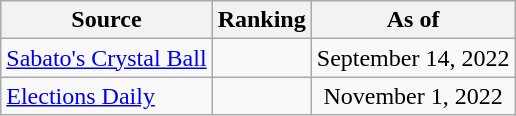<table class="wikitable" style="text-align:center">
<tr>
<th>Source</th>
<th>Ranking</th>
<th>As of</th>
</tr>
<tr>
<td align=left><a href='#'>Sabato's Crystal Ball</a></td>
<td></td>
<td>September 14, 2022</td>
</tr>
<tr>
<td align="left"><a href='#'>Elections Daily</a></td>
<td></td>
<td>November 1, 2022</td>
</tr>
</table>
